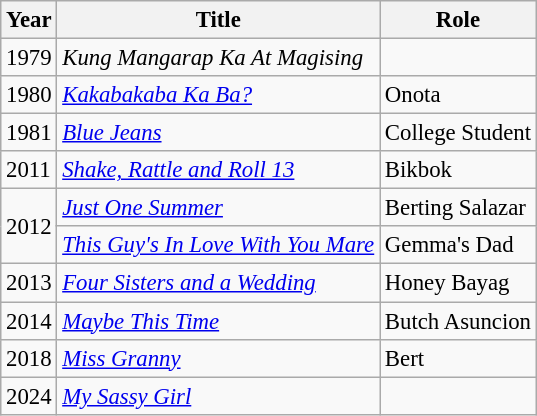<table class="wikitable" style="font-size: 95%;">
<tr>
<th>Year</th>
<th>Title</th>
<th>Role</th>
</tr>
<tr>
<td>1979</td>
<td><em>Kung Mangarap Ka At Magising</em></td>
<td></td>
</tr>
<tr>
<td>1980</td>
<td><em><a href='#'>Kakabakaba Ka Ba?</a></em></td>
<td>Onota</td>
</tr>
<tr>
<td>1981</td>
<td><em><a href='#'>Blue Jeans</a></em></td>
<td>College Student</td>
</tr>
<tr>
<td>2011</td>
<td><em><a href='#'>Shake, Rattle and Roll 13</a></em></td>
<td>Bikbok</td>
</tr>
<tr>
<td rowspan=2>2012</td>
<td><em><a href='#'>Just One Summer</a></em></td>
<td>Berting Salazar</td>
</tr>
<tr>
<td><em><a href='#'>This Guy's In Love With You Mare</a></em></td>
<td>Gemma's Dad</td>
</tr>
<tr>
<td>2013</td>
<td><em><a href='#'>Four Sisters and a Wedding</a></em></td>
<td>Honey Bayag</td>
</tr>
<tr>
<td>2014</td>
<td><em><a href='#'>Maybe This Time</a></em></td>
<td>Butch Asuncion</td>
</tr>
<tr>
<td>2018</td>
<td><em><a href='#'>Miss Granny</a></em></td>
<td>Bert</td>
</tr>
<tr>
<td>2024</td>
<td><em><a href='#'>My Sassy Girl</a></em></td>
<td></td>
</tr>
</table>
